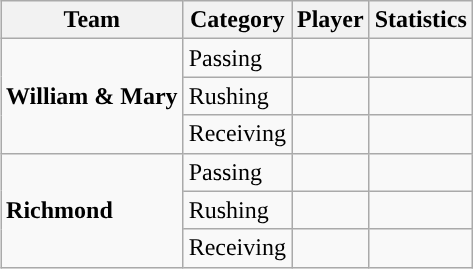<table class="wikitable" style="float: right;">
<tr>
<th>Team</th>
<th>Category</th>
<th>Player</th>
<th>Statistics</th>
</tr>
<tr>
<td rowspan=3><strong>William & Mary</strong></td>
<td>Passing</td>
<td></td>
<td></td>
</tr>
<tr>
<td>Rushing</td>
<td></td>
<td></td>
</tr>
<tr>
<td>Receiving</td>
<td></td>
<td></td>
</tr>
<tr>
<td rowspan=3><strong>Richmond</strong></td>
<td>Passing</td>
<td></td>
<td></td>
</tr>
<tr>
<td>Rushing</td>
<td></td>
<td></td>
</tr>
<tr>
<td>Receiving</td>
<td></td>
<td></td>
</tr>
</table>
